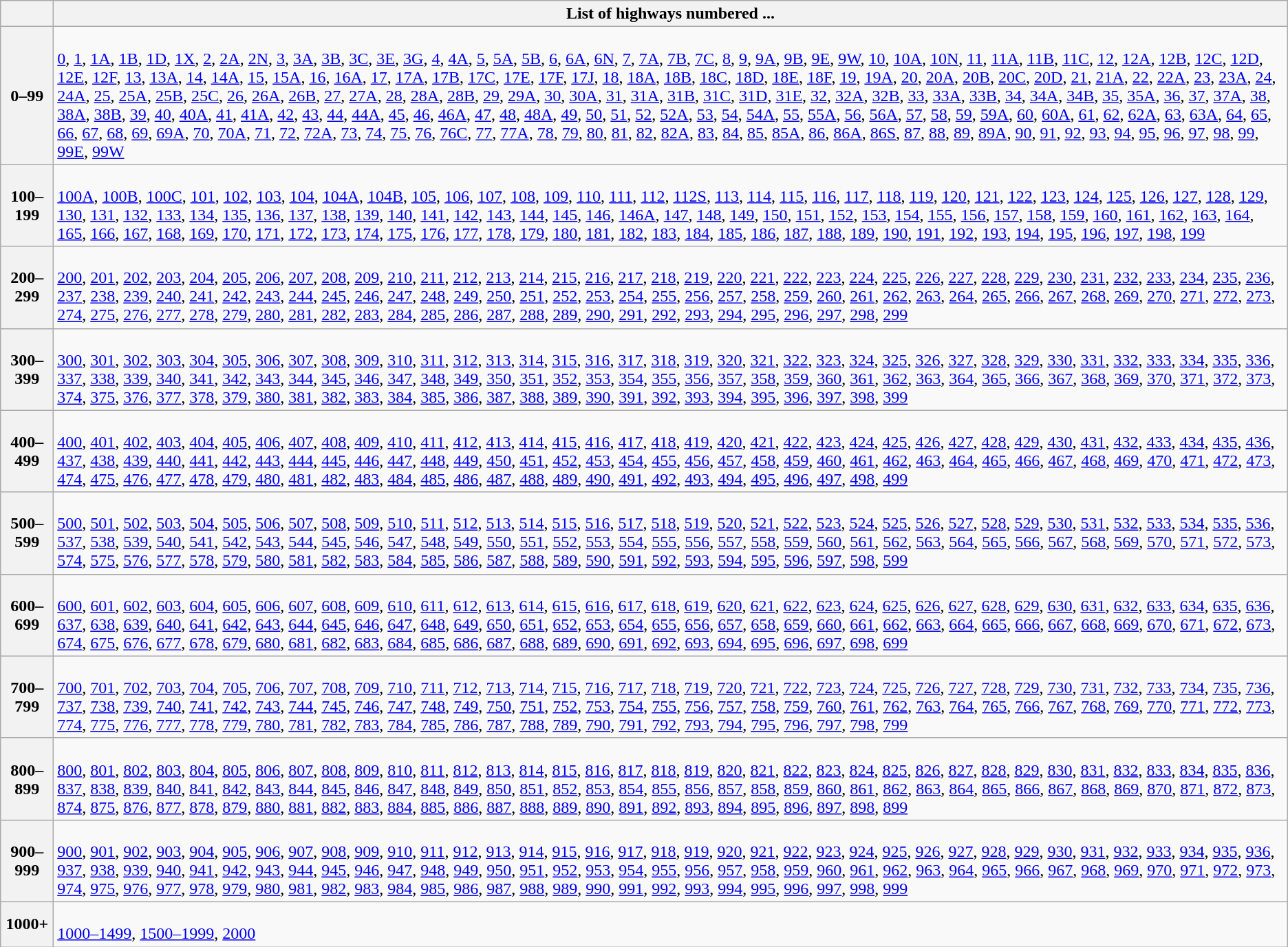<table class="wikitable">
<tr>
<th></th>
<th>List of highways numbered ...</th>
</tr>
<tr>
<th>0–99</th>
<td><br><a href='#'>0</a>,
<a href='#'>1</a>,
<a href='#'>1A</a>,
<a href='#'>1B</a>,
<a href='#'>1D</a>,
<a href='#'>1X</a>,
<a href='#'>2</a>,
<a href='#'>2A</a>,
<a href='#'>2N</a>,
<a href='#'>3</a>,
<a href='#'>3A</a>,
<a href='#'>3B</a>,
<a href='#'>3C</a>,
<a href='#'>3E</a>,
<a href='#'>3G</a>,
<a href='#'>4</a>,
<a href='#'>4A</a>,
<a href='#'>5</a>,
<a href='#'>5A</a>,
<a href='#'>5B</a>,
<a href='#'>6</a>,
<a href='#'>6A</a>,
<a href='#'>6N</a>,
<a href='#'>7</a>,
<a href='#'>7A</a>,
<a href='#'>7B</a>,
<a href='#'>7C</a>,
<a href='#'>8</a>,
<a href='#'>9</a>,
<a href='#'>9A</a>,
<a href='#'>9B</a>,
<a href='#'>9E</a>,
<a href='#'>9W</a>,
<a href='#'>10</a>,
<a href='#'>10A</a>,
<a href='#'>10N</a>,
<a href='#'>11</a>,
<a href='#'>11A</a>,
<a href='#'>11B</a>,
<a href='#'>11C</a>,
<a href='#'>12</a>,
<a href='#'>12A</a>,
<a href='#'>12B</a>,
<a href='#'>12C</a>,
<a href='#'>12D</a>,
<a href='#'>12E</a>,
<a href='#'>12F</a>,
<a href='#'>13</a>,
<a href='#'>13A</a>,
<a href='#'>14</a>,
<a href='#'>14A</a>,
<a href='#'>15</a>,
<a href='#'>15A</a>,
<a href='#'>16</a>,
<a href='#'>16A</a>,
<a href='#'>17</a>,
<a href='#'>17A</a>,
<a href='#'>17B</a>,
<a href='#'>17C</a>,
<a href='#'>17E</a>,
<a href='#'>17F</a>,
<a href='#'>17J</a>,
<a href='#'>18</a>,
<a href='#'>18A</a>,
<a href='#'>18B</a>,
<a href='#'>18C</a>,
<a href='#'>18D</a>,
<a href='#'>18E</a>,
<a href='#'>18F</a>,
<a href='#'>19</a>,
<a href='#'>19A</a>,
<a href='#'>20</a>,
<a href='#'>20A</a>,
<a href='#'>20B</a>,
<a href='#'>20C</a>,
<a href='#'>20D</a>,
<a href='#'>21</a>,
<a href='#'>21A</a>,
<a href='#'>22</a>,
<a href='#'>22A</a>,
<a href='#'>23</a>,
<a href='#'>23A</a>,
<a href='#'>24</a>,
<a href='#'>24A</a>,
<a href='#'>25</a>,
<a href='#'>25A</a>,
<a href='#'>25B</a>,
<a href='#'>25C</a>,
<a href='#'>26</a>,
<a href='#'>26A</a>,
<a href='#'>26B</a>,
<a href='#'>27</a>,
<a href='#'>27A</a>,
<a href='#'>28</a>,
<a href='#'>28A</a>,
<a href='#'>28B</a>,
<a href='#'>29</a>,
<a href='#'>29A</a>,
<a href='#'>30</a>,
<a href='#'>30A</a>,
<a href='#'>31</a>,
<a href='#'>31A</a>,
<a href='#'>31B</a>,
<a href='#'>31C</a>,
<a href='#'>31D</a>,
<a href='#'>31E</a>,
<a href='#'>32</a>,
<a href='#'>32A</a>,
<a href='#'>32B</a>,
<a href='#'>33</a>,
<a href='#'>33A</a>,
<a href='#'>33B</a>,
<a href='#'>34</a>,
<a href='#'>34A</a>,
<a href='#'>34B</a>,
<a href='#'>35</a>,
<a href='#'>35A</a>,
<a href='#'>36</a>,
<a href='#'>37</a>,
<a href='#'>37A</a>,
<a href='#'>38</a>,
<a href='#'>38A</a>,
<a href='#'>38B</a>,
<a href='#'>39</a>,
<a href='#'>40</a>,
<a href='#'>40A</a>,
<a href='#'>41</a>,
<a href='#'>41A</a>,
<a href='#'>42</a>,
<a href='#'>43</a>,
<a href='#'>44</a>,
<a href='#'>44A</a>,
<a href='#'>45</a>,
<a href='#'>46</a>,
<a href='#'>46A</a>,
<a href='#'>47</a>,
<a href='#'>48</a>,
<a href='#'>48A</a>,
<a href='#'>49</a>,
<a href='#'>50</a>,
<a href='#'>51</a>,
<a href='#'>52</a>,
<a href='#'>52A</a>,
<a href='#'>53</a>,
<a href='#'>54</a>,
<a href='#'>54A</a>,
<a href='#'>55</a>,
<a href='#'>55A</a>,
<a href='#'>56</a>,
<a href='#'>56A</a>,
<a href='#'>57</a>,
<a href='#'>58</a>,
<a href='#'>59</a>,
<a href='#'>59A</a>,
<a href='#'>60</a>,
<a href='#'>60A</a>,
<a href='#'>61</a>,
<a href='#'>62</a>,
<a href='#'>62A</a>,
<a href='#'>63</a>,
<a href='#'>63A</a>,
<a href='#'>64</a>,
<a href='#'>65</a>,
<a href='#'>66</a>,
<a href='#'>67</a>,
<a href='#'>68</a>,
<a href='#'>69</a>,
<a href='#'>69A</a>,
<a href='#'>70</a>,
<a href='#'>70A</a>,
<a href='#'>71</a>,
<a href='#'>72</a>,
<a href='#'>72A</a>,
<a href='#'>73</a>,
<a href='#'>74</a>,
<a href='#'>75</a>,
<a href='#'>76</a>,
<a href='#'>76C</a>,
<a href='#'>77</a>,
<a href='#'>77A</a>,
<a href='#'>78</a>,
<a href='#'>79</a>,
<a href='#'>80</a>,
<a href='#'>81</a>,
<a href='#'>82</a>,
<a href='#'>82A</a>,
<a href='#'>83</a>,
<a href='#'>84</a>,
<a href='#'>85</a>,
<a href='#'>85A</a>,
<a href='#'>86</a>,
<a href='#'>86A</a>,
<a href='#'>86S</a>,
<a href='#'>87</a>,
<a href='#'>88</a>,
<a href='#'>89</a>,
<a href='#'>89A</a>,
<a href='#'>90</a>,
<a href='#'>91</a>,
<a href='#'>92</a>,
<a href='#'>93</a>,
<a href='#'>94</a>,
<a href='#'>95</a>,
<a href='#'>96</a>,
<a href='#'>97</a>,
<a href='#'>98</a>,
<a href='#'>99</a>,
<a href='#'>99E</a>,
<a href='#'>99W</a></td>
</tr>
<tr>
<th>100–199</th>
<td><br><a href='#'>100A</a>,
<a href='#'>100B</a>,
<a href='#'>100C</a>,
<a href='#'>101</a>,
<a href='#'>102</a>,
<a href='#'>103</a>,
<a href='#'>104</a>,
<a href='#'>104A</a>,
<a href='#'>104B</a>,
<a href='#'>105</a>,
<a href='#'>106</a>,
<a href='#'>107</a>,
<a href='#'>108</a>,
<a href='#'>109</a>,
<a href='#'>110</a>,
<a href='#'>111</a>,
<a href='#'>112</a>,
<a href='#'>112S</a>,
<a href='#'>113</a>,
<a href='#'>114</a>,
<a href='#'>115</a>,
<a href='#'>116</a>,
<a href='#'>117</a>,
<a href='#'>118</a>,
<a href='#'>119</a>,
<a href='#'>120</a>,
<a href='#'>121</a>,
<a href='#'>122</a>,
<a href='#'>123</a>,
<a href='#'>124</a>,
<a href='#'>125</a>,
<a href='#'>126</a>,
<a href='#'>127</a>,
<a href='#'>128</a>,
<a href='#'>129</a>,
<a href='#'>130</a>,
<a href='#'>131</a>,
<a href='#'>132</a>,
<a href='#'>133</a>,
<a href='#'>134</a>,
<a href='#'>135</a>,
<a href='#'>136</a>,
<a href='#'>137</a>,
<a href='#'>138</a>,
<a href='#'>139</a>,
<a href='#'>140</a>,
<a href='#'>141</a>,
<a href='#'>142</a>,
<a href='#'>143</a>,
<a href='#'>144</a>,
<a href='#'>145</a>,
<a href='#'>146</a>,
<a href='#'>146A</a>,
<a href='#'>147</a>, 
<a href='#'>148</a>, 
<a href='#'>149</a>, 
<a href='#'>150</a>, 
<a href='#'>151</a>, 
<a href='#'>152</a>, 
<a href='#'>153</a>, 
<a href='#'>154</a>, 
<a href='#'>155</a>, 
<a href='#'>156</a>, 
<a href='#'>157</a>, 
<a href='#'>158</a>, 
<a href='#'>159</a>, 
<a href='#'>160</a>, 
<a href='#'>161</a>, 
<a href='#'>162</a>, 
<a href='#'>163</a>, 
<a href='#'>164</a>, 
<a href='#'>165</a>, 
<a href='#'>166</a>, 
<a href='#'>167</a>, 
<a href='#'>168</a>, 
<a href='#'>169</a>, 
<a href='#'>170</a>, 
<a href='#'>171</a>, 
<a href='#'>172</a>, 
<a href='#'>173</a>, 
<a href='#'>174</a>, 
<a href='#'>175</a>, 
<a href='#'>176</a>, 
<a href='#'>177</a>, 
<a href='#'>178</a>, 
<a href='#'>179</a>, 
<a href='#'>180</a>, 
<a href='#'>181</a>, 
<a href='#'>182</a>, 
<a href='#'>183</a>, 
<a href='#'>184</a>, 
<a href='#'>185</a>, 
<a href='#'>186</a>, 
<a href='#'>187</a>, 
<a href='#'>188</a>, 
<a href='#'>189</a>, 
<a href='#'>190</a>, 
<a href='#'>191</a>, 
<a href='#'>192</a>, 
<a href='#'>193</a>, 
<a href='#'>194</a>, 
<a href='#'>195</a>, 
<a href='#'>196</a>, 
<a href='#'>197</a>, 
<a href='#'>198</a>, 
<a href='#'>199</a></td>
</tr>
<tr>
<th>200–299</th>
<td><br><a href='#'>200</a>, 
<a href='#'>201</a>, 
<a href='#'>202</a>, 
<a href='#'>203</a>, 
<a href='#'>204</a>, 
<a href='#'>205</a>, 
<a href='#'>206</a>, 
<a href='#'>207</a>, 
<a href='#'>208</a>, 
<a href='#'>209</a>, 
<a href='#'>210</a>, 
<a href='#'>211</a>, 
<a href='#'>212</a>, 
<a href='#'>213</a>, 
<a href='#'>214</a>, 
<a href='#'>215</a>, 
<a href='#'>216</a>, 
<a href='#'>217</a>, 
<a href='#'>218</a>, 
<a href='#'>219</a>, 
<a href='#'>220</a>, 
<a href='#'>221</a>, 
<a href='#'>222</a>, 
<a href='#'>223</a>, 
<a href='#'>224</a>, 
<a href='#'>225</a>, 
<a href='#'>226</a>, 
<a href='#'>227</a>, 
<a href='#'>228</a>, 
<a href='#'>229</a>, 
<a href='#'>230</a>, 
<a href='#'>231</a>, 
<a href='#'>232</a>, 
<a href='#'>233</a>, 
<a href='#'>234</a>, 
<a href='#'>235</a>, 
<a href='#'>236</a>, 
<a href='#'>237</a>, 
<a href='#'>238</a>, 
<a href='#'>239</a>, 
<a href='#'>240</a>, 
<a href='#'>241</a>, 
<a href='#'>242</a>, 
<a href='#'>243</a>, 
<a href='#'>244</a>, 
<a href='#'>245</a>, 
<a href='#'>246</a>, 
<a href='#'>247</a>, 
<a href='#'>248</a>, 
<a href='#'>249</a>, 
<a href='#'>250</a>, 
<a href='#'>251</a>, 
<a href='#'>252</a>, 
<a href='#'>253</a>, 
<a href='#'>254</a>, 
<a href='#'>255</a>, 
<a href='#'>256</a>, 
<a href='#'>257</a>, 
<a href='#'>258</a>, 
<a href='#'>259</a>, 
<a href='#'>260</a>, 
<a href='#'>261</a>, 
<a href='#'>262</a>, 
<a href='#'>263</a>, 
<a href='#'>264</a>, 
<a href='#'>265</a>, 
<a href='#'>266</a>, 
<a href='#'>267</a>, 
<a href='#'>268</a>, 
<a href='#'>269</a>, 
<a href='#'>270</a>, 
<a href='#'>271</a>, 
<a href='#'>272</a>, 
<a href='#'>273</a>, 
<a href='#'>274</a>, 
<a href='#'>275</a>, 
<a href='#'>276</a>, 
<a href='#'>277</a>, 
<a href='#'>278</a>, 
<a href='#'>279</a>, 
<a href='#'>280</a>, 
<a href='#'>281</a>, 
<a href='#'>282</a>, 
<a href='#'>283</a>, 
<a href='#'>284</a>, 
<a href='#'>285</a>, 
<a href='#'>286</a>, 
<a href='#'>287</a>, 
<a href='#'>288</a>, 
<a href='#'>289</a>, 
<a href='#'>290</a>, 
<a href='#'>291</a>, 
<a href='#'>292</a>, 
<a href='#'>293</a>, 
<a href='#'>294</a>, 
<a href='#'>295</a>, 
<a href='#'>296</a>, 
<a href='#'>297</a>, 
<a href='#'>298</a>, 
<a href='#'>299</a></td>
</tr>
<tr>
<th>300–399</th>
<td><br><a href='#'>300</a>, 
<a href='#'>301</a>, 
<a href='#'>302</a>, 
<a href='#'>303</a>, 
<a href='#'>304</a>, 
<a href='#'>305</a>, 
<a href='#'>306</a>, 
<a href='#'>307</a>, 
<a href='#'>308</a>, 
<a href='#'>309</a>, 
<a href='#'>310</a>, 
<a href='#'>311</a>, 
<a href='#'>312</a>, 
<a href='#'>313</a>, 
<a href='#'>314</a>, 
<a href='#'>315</a>, 
<a href='#'>316</a>, 
<a href='#'>317</a>, 
<a href='#'>318</a>, 
<a href='#'>319</a>, 
<a href='#'>320</a>, 
<a href='#'>321</a>, 
<a href='#'>322</a>, 
<a href='#'>323</a>, 
<a href='#'>324</a>, 
<a href='#'>325</a>, 
<a href='#'>326</a>, 
<a href='#'>327</a>, 
<a href='#'>328</a>, 
<a href='#'>329</a>, 
<a href='#'>330</a>, 
<a href='#'>331</a>, 
<a href='#'>332</a>, 
<a href='#'>333</a>, 
<a href='#'>334</a>, 
<a href='#'>335</a>, 
<a href='#'>336</a>, 
<a href='#'>337</a>, 
<a href='#'>338</a>, 
<a href='#'>339</a>, 
<a href='#'>340</a>, 
<a href='#'>341</a>, 
<a href='#'>342</a>, 
<a href='#'>343</a>, 
<a href='#'>344</a>, 
<a href='#'>345</a>, 
<a href='#'>346</a>, 
<a href='#'>347</a>, 
<a href='#'>348</a>, 
<a href='#'>349</a>, 
<a href='#'>350</a>, 
<a href='#'>351</a>, 
<a href='#'>352</a>, 
<a href='#'>353</a>, 
<a href='#'>354</a>, 
<a href='#'>355</a>, 
<a href='#'>356</a>, 
<a href='#'>357</a>, 
<a href='#'>358</a>, 
<a href='#'>359</a>, 
<a href='#'>360</a>, 
<a href='#'>361</a>, 
<a href='#'>362</a>, 
<a href='#'>363</a>, 
<a href='#'>364</a>, 
<a href='#'>365</a>, 
<a href='#'>366</a>, 
<a href='#'>367</a>, 
<a href='#'>368</a>, 
<a href='#'>369</a>, 
<a href='#'>370</a>, 
<a href='#'>371</a>, 
<a href='#'>372</a>, 
<a href='#'>373</a>, 
<a href='#'>374</a>, 
<a href='#'>375</a>, 
<a href='#'>376</a>, 
<a href='#'>377</a>, 
<a href='#'>378</a>, 
<a href='#'>379</a>, 
<a href='#'>380</a>, 
<a href='#'>381</a>, 
<a href='#'>382</a>, 
<a href='#'>383</a>, 
<a href='#'>384</a>, 
<a href='#'>385</a>, 
<a href='#'>386</a>, 
<a href='#'>387</a>, 
<a href='#'>388</a>, 
<a href='#'>389</a>, 
<a href='#'>390</a>, 
<a href='#'>391</a>, 
<a href='#'>392</a>, 
<a href='#'>393</a>, 
<a href='#'>394</a>, 
<a href='#'>395</a>, 
<a href='#'>396</a>, 
<a href='#'>397</a>, 
<a href='#'>398</a>, 
<a href='#'>399</a></td>
</tr>
<tr>
<th>400–499</th>
<td><br><a href='#'>400</a>, 
<a href='#'>401</a>, 
<a href='#'>402</a>, 
<a href='#'>403</a>, 
<a href='#'>404</a>, 
<a href='#'>405</a>, 
<a href='#'>406</a>, 
<a href='#'>407</a>, 
<a href='#'>408</a>, 
<a href='#'>409</a>, 
<a href='#'>410</a>, 
<a href='#'>411</a>, 
<a href='#'>412</a>, 
<a href='#'>413</a>, 
<a href='#'>414</a>, 
<a href='#'>415</a>, 
<a href='#'>416</a>, 
<a href='#'>417</a>, 
<a href='#'>418</a>, 
<a href='#'>419</a>, 
<a href='#'>420</a>, 
<a href='#'>421</a>, 
<a href='#'>422</a>, 
<a href='#'>423</a>, 
<a href='#'>424</a>, 
<a href='#'>425</a>, 
<a href='#'>426</a>, 
<a href='#'>427</a>, 
<a href='#'>428</a>, 
<a href='#'>429</a>, 
<a href='#'>430</a>, 
<a href='#'>431</a>, 
<a href='#'>432</a>, 
<a href='#'>433</a>, 
<a href='#'>434</a>, 
<a href='#'>435</a>, 
<a href='#'>436</a>, 
<a href='#'>437</a>, 
<a href='#'>438</a>, 
<a href='#'>439</a>, 
<a href='#'>440</a>, 
<a href='#'>441</a>, 
<a href='#'>442</a>, 
<a href='#'>443</a>, 
<a href='#'>444</a>, 
<a href='#'>445</a>, 
<a href='#'>446</a>, 
<a href='#'>447</a>, 
<a href='#'>448</a>, 
<a href='#'>449</a>, 
<a href='#'>450</a>, 
<a href='#'>451</a>, 
<a href='#'>452</a>, 
<a href='#'>453</a>, 
<a href='#'>454</a>, 
<a href='#'>455</a>, 
<a href='#'>456</a>, 
<a href='#'>457</a>, 
<a href='#'>458</a>, 
<a href='#'>459</a>, 
<a href='#'>460</a>, 
<a href='#'>461</a>, 
<a href='#'>462</a>, 
<a href='#'>463</a>, 
<a href='#'>464</a>, 
<a href='#'>465</a>, 
<a href='#'>466</a>, 
<a href='#'>467</a>, 
<a href='#'>468</a>, 
<a href='#'>469</a>, 
<a href='#'>470</a>, 
<a href='#'>471</a>, 
<a href='#'>472</a>, 
<a href='#'>473</a>, 
<a href='#'>474</a>, 
<a href='#'>475</a>, 
<a href='#'>476</a>, 
<a href='#'>477</a>, 
<a href='#'>478</a>, 
<a href='#'>479</a>, 
<a href='#'>480</a>, 
<a href='#'>481</a>, 
<a href='#'>482</a>, 
<a href='#'>483</a>, 
<a href='#'>484</a>, 
<a href='#'>485</a>, 
<a href='#'>486</a>, 
<a href='#'>487</a>, 
<a href='#'>488</a>, 
<a href='#'>489</a>, 
<a href='#'>490</a>, 
<a href='#'>491</a>, 
<a href='#'>492</a>, 
<a href='#'>493</a>, 
<a href='#'>494</a>, 
<a href='#'>495</a>, 
<a href='#'>496</a>, 
<a href='#'>497</a>, 
<a href='#'>498</a>, 
<a href='#'>499</a></td>
</tr>
<tr>
<th>500–599</th>
<td><br><a href='#'>500</a>, 
<a href='#'>501</a>, 
<a href='#'>502</a>, 
<a href='#'>503</a>, 
<a href='#'>504</a>, 
<a href='#'>505</a>, 
<a href='#'>506</a>, 
<a href='#'>507</a>, 
<a href='#'>508</a>, 
<a href='#'>509</a>, 
<a href='#'>510</a>, 
<a href='#'>511</a>, 
<a href='#'>512</a>, 
<a href='#'>513</a>, 
<a href='#'>514</a>, 
<a href='#'>515</a>, 
<a href='#'>516</a>, 
<a href='#'>517</a>, 
<a href='#'>518</a>, 
<a href='#'>519</a>, 
<a href='#'>520</a>, 
<a href='#'>521</a>, 
<a href='#'>522</a>, 
<a href='#'>523</a>, 
<a href='#'>524</a>, 
<a href='#'>525</a>, 
<a href='#'>526</a>, 
<a href='#'>527</a>, 
<a href='#'>528</a>, 
<a href='#'>529</a>, 
<a href='#'>530</a>, 
<a href='#'>531</a>, 
<a href='#'>532</a>, 
<a href='#'>533</a>, 
<a href='#'>534</a>, 
<a href='#'>535</a>, 
<a href='#'>536</a>, 
<a href='#'>537</a>, 
<a href='#'>538</a>, 
<a href='#'>539</a>, 
<a href='#'>540</a>, 
<a href='#'>541</a>, 
<a href='#'>542</a>, 
<a href='#'>543</a>, 
<a href='#'>544</a>, 
<a href='#'>545</a>, 
<a href='#'>546</a>, 
<a href='#'>547</a>, 
<a href='#'>548</a>, 
<a href='#'>549</a>, 
<a href='#'>550</a>, 
<a href='#'>551</a>, 
<a href='#'>552</a>, 
<a href='#'>553</a>, 
<a href='#'>554</a>, 
<a href='#'>555</a>, 
<a href='#'>556</a>, 
<a href='#'>557</a>, 
<a href='#'>558</a>, 
<a href='#'>559</a>, 
<a href='#'>560</a>, 
<a href='#'>561</a>, 
<a href='#'>562</a>, 
<a href='#'>563</a>, 
<a href='#'>564</a>, 
<a href='#'>565</a>, 
<a href='#'>566</a>, 
<a href='#'>567</a>, 
<a href='#'>568</a>, 
<a href='#'>569</a>, 
<a href='#'>570</a>, 
<a href='#'>571</a>, 
<a href='#'>572</a>, 
<a href='#'>573</a>, 
<a href='#'>574</a>, 
<a href='#'>575</a>, 
<a href='#'>576</a>, 
<a href='#'>577</a>, 
<a href='#'>578</a>, 
<a href='#'>579</a>, 
<a href='#'>580</a>, 
<a href='#'>581</a>, 
<a href='#'>582</a>, 
<a href='#'>583</a>, 
<a href='#'>584</a>, 
<a href='#'>585</a>, 
<a href='#'>586</a>, 
<a href='#'>587</a>, 
<a href='#'>588</a>, 
<a href='#'>589</a>, 
<a href='#'>590</a>, 
<a href='#'>591</a>, 
<a href='#'>592</a>, 
<a href='#'>593</a>, 
<a href='#'>594</a>, 
<a href='#'>595</a>, 
<a href='#'>596</a>, 
<a href='#'>597</a>, 
<a href='#'>598</a>, 
<a href='#'>599</a></td>
</tr>
<tr>
<th>600–699</th>
<td><br><a href='#'>600</a>, 
<a href='#'>601</a>, 
<a href='#'>602</a>, 
<a href='#'>603</a>, 
<a href='#'>604</a>, 
<a href='#'>605</a>, 
<a href='#'>606</a>, 
<a href='#'>607</a>, 
<a href='#'>608</a>, 
<a href='#'>609</a>, 
<a href='#'>610</a>, 
<a href='#'>611</a>, 
<a href='#'>612</a>, 
<a href='#'>613</a>, 
<a href='#'>614</a>, 
<a href='#'>615</a>, 
<a href='#'>616</a>, 
<a href='#'>617</a>, 
<a href='#'>618</a>, 
<a href='#'>619</a>, 
<a href='#'>620</a>, 
<a href='#'>621</a>, 
<a href='#'>622</a>, 
<a href='#'>623</a>, 
<a href='#'>624</a>, 
<a href='#'>625</a>, 
<a href='#'>626</a>, 
<a href='#'>627</a>, 
<a href='#'>628</a>, 
<a href='#'>629</a>, 
<a href='#'>630</a>, 
<a href='#'>631</a>, 
<a href='#'>632</a>, 
<a href='#'>633</a>, 
<a href='#'>634</a>, 
<a href='#'>635</a>, 
<a href='#'>636</a>, 
<a href='#'>637</a>, 
<a href='#'>638</a>, 
<a href='#'>639</a>, 
<a href='#'>640</a>, 
<a href='#'>641</a>, 
<a href='#'>642</a>, 
<a href='#'>643</a>, 
<a href='#'>644</a>, 
<a href='#'>645</a>, 
<a href='#'>646</a>, 
<a href='#'>647</a>, 
<a href='#'>648</a>, 
<a href='#'>649</a>, 
<a href='#'>650</a>, 
<a href='#'>651</a>, 
<a href='#'>652</a>, 
<a href='#'>653</a>, 
<a href='#'>654</a>, 
<a href='#'>655</a>, 
<a href='#'>656</a>, 
<a href='#'>657</a>, 
<a href='#'>658</a>, 
<a href='#'>659</a>, 
<a href='#'>660</a>, 
<a href='#'>661</a>, 
<a href='#'>662</a>, 
<a href='#'>663</a>, 
<a href='#'>664</a>, 
<a href='#'>665</a>, 
<a href='#'>666</a>, 
<a href='#'>667</a>, 
<a href='#'>668</a>, 
<a href='#'>669</a>, 
<a href='#'>670</a>, 
<a href='#'>671</a>, 
<a href='#'>672</a>, 
<a href='#'>673</a>, 
<a href='#'>674</a>, 
<a href='#'>675</a>, 
<a href='#'>676</a>, 
<a href='#'>677</a>, 
<a href='#'>678</a>, 
<a href='#'>679</a>, 
<a href='#'>680</a>, 
<a href='#'>681</a>, 
<a href='#'>682</a>, 
<a href='#'>683</a>, 
<a href='#'>684</a>, 
<a href='#'>685</a>, 
<a href='#'>686</a>, 
<a href='#'>687</a>, 
<a href='#'>688</a>, 
<a href='#'>689</a>, 
<a href='#'>690</a>, 
<a href='#'>691</a>, 
<a href='#'>692</a>, 
<a href='#'>693</a>, 
<a href='#'>694</a>, 
<a href='#'>695</a>, 
<a href='#'>696</a>, 
<a href='#'>697</a>, 
<a href='#'>698</a>, 
<a href='#'>699</a></td>
</tr>
<tr>
<th>700–799</th>
<td><br><a href='#'>700</a>, 
<a href='#'>701</a>, 
<a href='#'>702</a>, 
<a href='#'>703</a>, 
<a href='#'>704</a>, 
<a href='#'>705</a>, 
<a href='#'>706</a>, 
<a href='#'>707</a>, 
<a href='#'>708</a>, 
<a href='#'>709</a>, 
<a href='#'>710</a>, 
<a href='#'>711</a>, 
<a href='#'>712</a>, 
<a href='#'>713</a>, 
<a href='#'>714</a>, 
<a href='#'>715</a>, 
<a href='#'>716</a>, 
<a href='#'>717</a>, 
<a href='#'>718</a>, 
<a href='#'>719</a>, 
<a href='#'>720</a>, 
<a href='#'>721</a>, 
<a href='#'>722</a>, 
<a href='#'>723</a>, 
<a href='#'>724</a>, 
<a href='#'>725</a>, 
<a href='#'>726</a>, 
<a href='#'>727</a>, 
<a href='#'>728</a>, 
<a href='#'>729</a>, 
<a href='#'>730</a>, 
<a href='#'>731</a>, 
<a href='#'>732</a>, 
<a href='#'>733</a>, 
<a href='#'>734</a>, 
<a href='#'>735</a>, 
<a href='#'>736</a>, 
<a href='#'>737</a>, 
<a href='#'>738</a>, 
<a href='#'>739</a>, 
<a href='#'>740</a>, 
<a href='#'>741</a>, 
<a href='#'>742</a>, 
<a href='#'>743</a>, 
<a href='#'>744</a>, 
<a href='#'>745</a>, 
<a href='#'>746</a>, 
<a href='#'>747</a>, 
<a href='#'>748</a>, 
<a href='#'>749</a>, 
<a href='#'>750</a>, 
<a href='#'>751</a>, 
<a href='#'>752</a>, 
<a href='#'>753</a>, 
<a href='#'>754</a>, 
<a href='#'>755</a>, 
<a href='#'>756</a>, 
<a href='#'>757</a>, 
<a href='#'>758</a>, 
<a href='#'>759</a>, 
<a href='#'>760</a>, 
<a href='#'>761</a>, 
<a href='#'>762</a>, 
<a href='#'>763</a>, 
<a href='#'>764</a>, 
<a href='#'>765</a>, 
<a href='#'>766</a>, 
<a href='#'>767</a>, 
<a href='#'>768</a>, 
<a href='#'>769</a>, 
<a href='#'>770</a>, 
<a href='#'>771</a>, 
<a href='#'>772</a>, 
<a href='#'>773</a>, 
<a href='#'>774</a>, 
<a href='#'>775</a>, 
<a href='#'>776</a>, 
<a href='#'>777</a>, 
<a href='#'>778</a>, 
<a href='#'>779</a>, 
<a href='#'>780</a>, 
<a href='#'>781</a>, 
<a href='#'>782</a>, 
<a href='#'>783</a>, 
<a href='#'>784</a>, 
<a href='#'>785</a>, 
<a href='#'>786</a>, 
<a href='#'>787</a>, 
<a href='#'>788</a>, 
<a href='#'>789</a>, 
<a href='#'>790</a>, 
<a href='#'>791</a>, 
<a href='#'>792</a>, 
<a href='#'>793</a>, 
<a href='#'>794</a>, 
<a href='#'>795</a>, 
<a href='#'>796</a>, 
<a href='#'>797</a>, 
<a href='#'>798</a>, 
<a href='#'>799</a></td>
</tr>
<tr>
<th>800–899</th>
<td><br><a href='#'>800</a>, 
<a href='#'>801</a>, 
<a href='#'>802</a>, 
<a href='#'>803</a>, 
<a href='#'>804</a>, 
<a href='#'>805</a>, 
<a href='#'>806</a>, 
<a href='#'>807</a>, 
<a href='#'>808</a>, 
<a href='#'>809</a>, 
<a href='#'>810</a>, 
<a href='#'>811</a>, 
<a href='#'>812</a>, 
<a href='#'>813</a>, 
<a href='#'>814</a>, 
<a href='#'>815</a>, 
<a href='#'>816</a>, 
<a href='#'>817</a>, 
<a href='#'>818</a>, 
<a href='#'>819</a>, 
<a href='#'>820</a>, 
<a href='#'>821</a>, 
<a href='#'>822</a>, 
<a href='#'>823</a>, 
<a href='#'>824</a>, 
<a href='#'>825</a>, 
<a href='#'>826</a>, 
<a href='#'>827</a>, 
<a href='#'>828</a>, 
<a href='#'>829</a>, 
<a href='#'>830</a>, 
<a href='#'>831</a>, 
<a href='#'>832</a>, 
<a href='#'>833</a>, 
<a href='#'>834</a>, 
<a href='#'>835</a>, 
<a href='#'>836</a>, 
<a href='#'>837</a>, 
<a href='#'>838</a>, 
<a href='#'>839</a>, 
<a href='#'>840</a>, 
<a href='#'>841</a>, 
<a href='#'>842</a>, 
<a href='#'>843</a>, 
<a href='#'>844</a>, 
<a href='#'>845</a>, 
<a href='#'>846</a>, 
<a href='#'>847</a>, 
<a href='#'>848</a>, 
<a href='#'>849</a>, 
<a href='#'>850</a>, 
<a href='#'>851</a>, 
<a href='#'>852</a>, 
<a href='#'>853</a>, 
<a href='#'>854</a>, 
<a href='#'>855</a>, 
<a href='#'>856</a>, 
<a href='#'>857</a>, 
<a href='#'>858</a>, 
<a href='#'>859</a>, 
<a href='#'>860</a>, 
<a href='#'>861</a>, 
<a href='#'>862</a>, 
<a href='#'>863</a>, 
<a href='#'>864</a>, 
<a href='#'>865</a>, 
<a href='#'>866</a>, 
<a href='#'>867</a>, 
<a href='#'>868</a>, 
<a href='#'>869</a>, 
<a href='#'>870</a>, 
<a href='#'>871</a>, 
<a href='#'>872</a>, 
<a href='#'>873</a>, 
<a href='#'>874</a>, 
<a href='#'>875</a>, 
<a href='#'>876</a>, 
<a href='#'>877</a>, 
<a href='#'>878</a>, 
<a href='#'>879</a>, 
<a href='#'>880</a>, 
<a href='#'>881</a>, 
<a href='#'>882</a>, 
<a href='#'>883</a>, 
<a href='#'>884</a>, 
<a href='#'>885</a>, 
<a href='#'>886</a>, 
<a href='#'>887</a>, 
<a href='#'>888</a>, 
<a href='#'>889</a>, 
<a href='#'>890</a>, 
<a href='#'>891</a>, 
<a href='#'>892</a>, 
<a href='#'>893</a>, 
<a href='#'>894</a>, 
<a href='#'>895</a>, 
<a href='#'>896</a>, 
<a href='#'>897</a>, 
<a href='#'>898</a>, 
<a href='#'>899</a></td>
</tr>
<tr>
<th>900–999</th>
<td><br><a href='#'>900</a>, 
<a href='#'>901</a>, 
<a href='#'>902</a>, 
<a href='#'>903</a>, 
<a href='#'>904</a>, 
<a href='#'>905</a>, 
<a href='#'>906</a>, 
<a href='#'>907</a>, 
<a href='#'>908</a>, 
<a href='#'>909</a>, 
<a href='#'>910</a>, 
<a href='#'>911</a>, 
<a href='#'>912</a>, 
<a href='#'>913</a>, 
<a href='#'>914</a>, 
<a href='#'>915</a>, 
<a href='#'>916</a>, 
<a href='#'>917</a>, 
<a href='#'>918</a>, 
<a href='#'>919</a>, 
<a href='#'>920</a>, 
<a href='#'>921</a>, 
<a href='#'>922</a>, 
<a href='#'>923</a>, 
<a href='#'>924</a>, 
<a href='#'>925</a>, 
<a href='#'>926</a>, 
<a href='#'>927</a>, 
<a href='#'>928</a>, 
<a href='#'>929</a>, 
<a href='#'>930</a>, 
<a href='#'>931</a>, 
<a href='#'>932</a>, 
<a href='#'>933</a>, 
<a href='#'>934</a>, 
<a href='#'>935</a>, 
<a href='#'>936</a>, 
<a href='#'>937</a>, 
<a href='#'>938</a>, 
<a href='#'>939</a>, 
<a href='#'>940</a>, 
<a href='#'>941</a>, 
<a href='#'>942</a>, 
<a href='#'>943</a>, 
<a href='#'>944</a>, 
<a href='#'>945</a>, 
<a href='#'>946</a>, 
<a href='#'>947</a>, 
<a href='#'>948</a>, 
<a href='#'>949</a>, 
<a href='#'>950</a>, 
<a href='#'>951</a>, 
<a href='#'>952</a>, 
<a href='#'>953</a>, 
<a href='#'>954</a>, 
<a href='#'>955</a>, 
<a href='#'>956</a>, 
<a href='#'>957</a>, 
<a href='#'>958</a>, 
<a href='#'>959</a>, 
<a href='#'>960</a>, 
<a href='#'>961</a>, 
<a href='#'>962</a>, 
<a href='#'>963</a>, 
<a href='#'>964</a>, 
<a href='#'>965</a>, 
<a href='#'>966</a>, 
<a href='#'>967</a>, 
<a href='#'>968</a>, 
<a href='#'>969</a>, 
<a href='#'>970</a>, 
<a href='#'>971</a>, 
<a href='#'>972</a>, 
<a href='#'>973</a>, 
<a href='#'>974</a>, 
<a href='#'>975</a>, 
<a href='#'>976</a>, 
<a href='#'>977</a>, 
<a href='#'>978</a>, 
<a href='#'>979</a>, 
<a href='#'>980</a>, 
<a href='#'>981</a>, 
<a href='#'>982</a>, 
<a href='#'>983</a>, 
<a href='#'>984</a>, 
<a href='#'>985</a>, 
<a href='#'>986</a>, 
<a href='#'>987</a>, 
<a href='#'>988</a>, 
<a href='#'>989</a>, 
<a href='#'>990</a>, 
<a href='#'>991</a>, 
<a href='#'>992</a>, 
<a href='#'>993</a>, 
<a href='#'>994</a>, 
<a href='#'>995</a>, 
<a href='#'>996</a>, 
<a href='#'>997</a>, 
<a href='#'>998</a>, 
<a href='#'>999</a></td>
</tr>
<tr>
<th>1000+</th>
<td><br><a href='#'>1000–1499</a>, 
<a href='#'>1500–1999</a>, 
<a href='#'>2000</a></td>
</tr>
</table>
